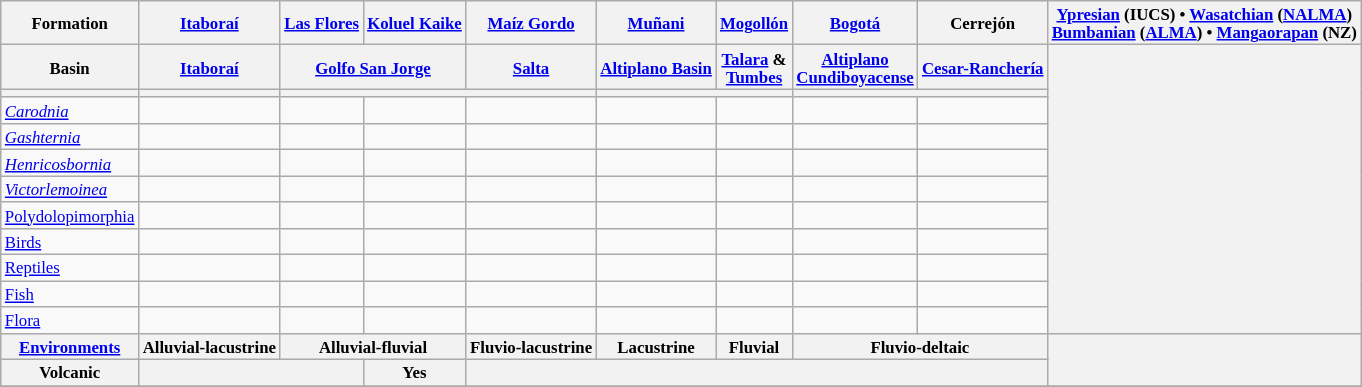<table class="wikitable" style="font-size: 70%">
<tr>
<th>Formation</th>
<th><a href='#'>Itaboraí</a></th>
<th><a href='#'>Las Flores</a></th>
<th><a href='#'>Koluel Kaike</a></th>
<th><a href='#'>Maíz Gordo</a></th>
<th><a href='#'>Muñani</a></th>
<th><a href='#'>Mogollón</a></th>
<th><a href='#'>Bogotá</a></th>
<th>Cerrejón</th>
<th><a href='#'>Ypresian</a> (IUCS) • <a href='#'>Wasatchian</a> (<a href='#'>NALMA</a>)<br><a href='#'>Bumbanian</a> (<a href='#'>ALMA</a>) • <a href='#'>Mangaorapan</a> (NZ)</th>
</tr>
<tr>
<th>Basin</th>
<th><a href='#'>Itaboraí</a></th>
<th colspan="2"><a href='#'>Golfo San Jorge</a></th>
<th><a href='#'>Salta</a></th>
<th><a href='#'>Altiplano Basin</a></th>
<th><a href='#'>Talara</a> &<br><a href='#'>Tumbes</a></th>
<th><a href='#'>Altiplano<br>Cundiboyacense</a></th>
<th><a href='#'>Cesar-Ranchería</a></th>
<th align=center rowspan=11></th>
</tr>
<tr>
<th></th>
<th></th>
<th colspan=3></th>
<th colspan=2></th>
<th colspan=2></th>
</tr>
<tr>
<td><em><a href='#'>Carodnia</a></em></td>
<td align=center></td>
<td align=center></td>
<td align=center></td>
<td align=center></td>
<td align=center></td>
<td align=center></td>
<td align=center></td>
<td align=center></td>
</tr>
<tr>
<td><em><a href='#'>Gashternia</a></em></td>
<td align=center></td>
<td align=center></td>
<td align=center></td>
<td align=center></td>
<td align=center></td>
<td align=center></td>
<td align=center></td>
<td align=center></td>
</tr>
<tr>
<td><em><a href='#'>Henricosbornia</a></em></td>
<td align=center></td>
<td align=center></td>
<td align=center></td>
<td align=center></td>
<td align=center></td>
<td align=center></td>
<td align=center></td>
<td align=center></td>
</tr>
<tr>
<td><em><a href='#'>Victorlemoinea</a></em></td>
<td align=center></td>
<td align=center></td>
<td align=center></td>
<td align=center></td>
<td align=center></td>
<td align=center></td>
<td align=center></td>
<td align=center></td>
</tr>
<tr>
<td><a href='#'>Polydolopimorphia</a></td>
<td align=center></td>
<td align=center></td>
<td align=center></td>
<td align=center></td>
<td align=center></td>
<td align=center></td>
<td align=center></td>
<td align=center></td>
</tr>
<tr>
<td><a href='#'>Birds</a></td>
<td align=center></td>
<td align=center></td>
<td align=center></td>
<td align=center></td>
<td align=center></td>
<td align=center></td>
<td align=center></td>
<td align=center></td>
</tr>
<tr>
<td><a href='#'>Reptiles</a></td>
<td align=center></td>
<td align=center></td>
<td align=center></td>
<td align=center></td>
<td align=center></td>
<td align=center></td>
<td align=center></td>
<td align=center></td>
</tr>
<tr>
<td><a href='#'>Fish</a></td>
<td align=center></td>
<td align=center></td>
<td align=center></td>
<td align=center></td>
<td align=center></td>
<td align=center></td>
<td align=center></td>
<td align=center></td>
</tr>
<tr>
<td><a href='#'>Flora</a></td>
<td align=center></td>
<td align=center></td>
<td align=center></td>
<td align=center></td>
<td align=center></td>
<td align=center></td>
<td align=center></td>
<td align=center></td>
</tr>
<tr>
<th><a href='#'>Environments</a></th>
<th>Alluvial-lacustrine</th>
<th colspan=2>Alluvial-fluvial</th>
<th>Fluvio-lacustrine</th>
<th>Lacustrine</th>
<th>Fluvial</th>
<th colspan=2>Fluvio-deltaic</th>
<th rowspan=2 align=left><br><br></th>
</tr>
<tr>
<th>Volcanic</th>
<th colspan=2></th>
<th>Yes</th>
<th colspan=5></th>
</tr>
<tr>
</tr>
</table>
